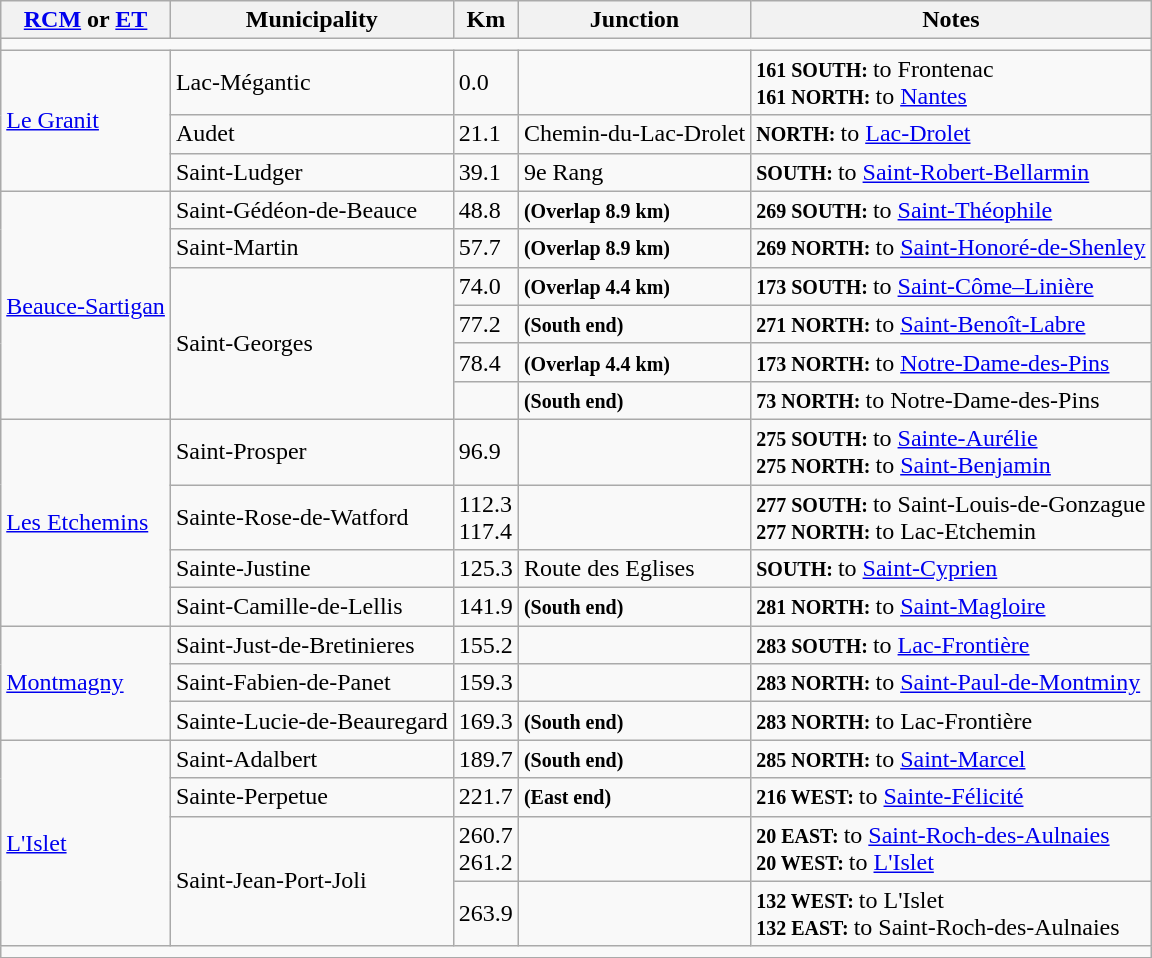<table class=wikitable>
<tr>
<th><a href='#'>RCM</a> or <a href='#'>ET</a></th>
<th>Municipality</th>
<th>Km</th>
<th>Junction</th>
<th>Notes</th>
</tr>
<tr>
<td colspan="5"></td>
</tr>
<tr>
<td rowspan="3"><a href='#'>Le Granit</a></td>
<td>Lac-Mégantic</td>
<td>0.0</td>
<td></td>
<td><small> <strong>161 SOUTH:</strong> </small> to Frontenac <br> <small> <strong>161 NORTH:</strong> </small> to <a href='#'>Nantes</a></td>
</tr>
<tr>
<td>Audet</td>
<td>21.1</td>
<td>Chemin-du-Lac-Drolet</td>
<td><small> <strong>NORTH:</strong> </small> to <a href='#'>Lac-Drolet</a></td>
</tr>
<tr>
<td>Saint-Ludger</td>
<td>39.1</td>
<td>9e Rang</td>
<td><small> <strong>SOUTH:</strong> </small> to <a href='#'>Saint-Robert-Bellarmin</a></td>
</tr>
<tr>
<td rowspan="6"><a href='#'>Beauce-Sartigan</a></td>
<td>Saint-Gédéon-de-Beauce</td>
<td>48.8</td>
<td> <small><strong>(Overlap 8.9 km)</strong></small></td>
<td><small> <strong>269 SOUTH:</strong> </small> to <a href='#'>Saint-Théophile</a></td>
</tr>
<tr>
<td>Saint-Martin</td>
<td>57.7</td>
<td> <small><strong>(Overlap 8.9 km)</strong></small></td>
<td><small> <strong>269 NORTH:</strong> </small> to <a href='#'>Saint-Honoré-de-Shenley</a></td>
</tr>
<tr>
<td rowspan="4">Saint-Georges</td>
<td>74.0</td>
<td> <small><strong>(Overlap 4.4 km)</strong></small></td>
<td><small> <strong>173 SOUTH:</strong> </small> to <a href='#'>Saint-Côme–Linière</a></td>
</tr>
<tr>
<td>77.2</td>
<td> <small><strong>(South end)</strong></small></td>
<td><small> <strong>271 NORTH:</strong> </small> to <a href='#'>Saint-Benoît-Labre</a></td>
</tr>
<tr>
<td>78.4</td>
<td> <small><strong>(Overlap 4.4 km)</strong></small></td>
<td><small> <strong>173 NORTH:</strong> </small> to <a href='#'>Notre-Dame-des-Pins</a></td>
</tr>
<tr>
<td></td>
<td> <small><strong>(South end)</strong></small></td>
<td><small> <strong>73 NORTH:</strong> </small> to Notre-Dame-des-Pins</td>
</tr>
<tr>
<td rowspan="4"><a href='#'>Les Etchemins</a></td>
<td>Saint-Prosper</td>
<td>96.9</td>
<td></td>
<td><small> <strong>275 SOUTH:</strong> </small> to <a href='#'>Sainte-Aurélie</a> <br> <small> <strong>275 NORTH:</strong> </small> to <a href='#'>Saint-Benjamin</a></td>
</tr>
<tr>
<td>Sainte-Rose-de-Watford</td>
<td>112.3 <br> 117.4</td>
<td></td>
<td><small> <strong>277 SOUTH:</strong> </small> to Saint-Louis-de-Gonzague <br> <small> <strong>277 NORTH:</strong> </small> to Lac-Etchemin</td>
</tr>
<tr>
<td>Sainte-Justine</td>
<td>125.3</td>
<td>Route des Eglises</td>
<td><small> <strong>SOUTH:</strong> </small> to <a href='#'>Saint-Cyprien</a></td>
</tr>
<tr>
<td>Saint-Camille-de-Lellis</td>
<td>141.9</td>
<td> <small><strong>(South end)</strong></small></td>
<td><small> <strong>281 NORTH:</strong> </small> to <a href='#'>Saint-Magloire</a></td>
</tr>
<tr>
<td rowspan="3"><a href='#'>Montmagny</a></td>
<td>Saint-Just-de-Bretinieres</td>
<td>155.2</td>
<td></td>
<td><small> <strong>283 SOUTH:</strong> </small> to <a href='#'>Lac-Frontière</a></td>
</tr>
<tr>
<td>Saint-Fabien-de-Panet</td>
<td>159.3</td>
<td></td>
<td><small> <strong>283 NORTH:</strong> </small> to <a href='#'>Saint-Paul-de-Montminy</a></td>
</tr>
<tr>
<td>Sainte-Lucie-de-Beauregard</td>
<td>169.3</td>
<td> <small><strong>(South end)</strong></small></td>
<td><small> <strong>283 NORTH:</strong> </small> to Lac-Frontière</td>
</tr>
<tr>
<td rowspan="4"><a href='#'>L'Islet</a></td>
<td>Saint-Adalbert</td>
<td>189.7</td>
<td> <small><strong>(South end)</strong></small></td>
<td><small> <strong>285 NORTH:</strong> </small> to <a href='#'>Saint-Marcel</a></td>
</tr>
<tr>
<td>Sainte-Perpetue</td>
<td>221.7</td>
<td> <small><strong>(East end)</strong></small></td>
<td><small> <strong>216 WEST:</strong> </small> to <a href='#'>Sainte-Félicité</a></td>
</tr>
<tr>
<td rowspan="2">Saint-Jean-Port-Joli</td>
<td>260.7 <br> 261.2</td>
<td></td>
<td><small> <strong>20 EAST:</strong> </small> to <a href='#'>Saint-Roch-des-Aulnaies</a> <br> <small> <strong>20 WEST:</strong> </small> to <a href='#'>L'Islet</a> <br></td>
</tr>
<tr>
<td>263.9</td>
<td></td>
<td><small> <strong>132 WEST:</strong> </small> to L'Islet <br> <small> <strong>132 EAST:</strong> </small> to Saint-Roch-des-Aulnaies</td>
</tr>
<tr>
<td colspan="5"></td>
</tr>
</table>
